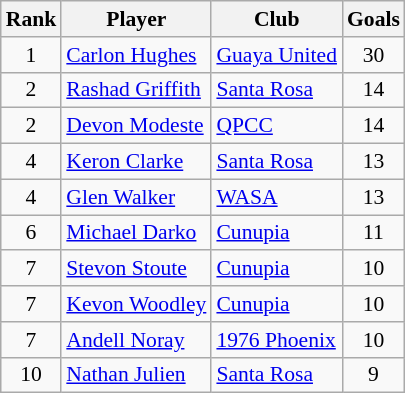<table class="wikitable" style="font-size:90%;">
<tr>
<th>Rank</th>
<th>Player</th>
<th>Club</th>
<th>Goals</th>
</tr>
<tr>
<td align=center>1</td>
<td><a href='#'>Carlon Hughes</a></td>
<td><a href='#'>Guaya United</a></td>
<td align=center>30</td>
</tr>
<tr>
<td align=center>2</td>
<td><a href='#'>Rashad Griffith</a></td>
<td><a href='#'>Santa Rosa</a></td>
<td align=center>14</td>
</tr>
<tr>
<td align=center>2</td>
<td><a href='#'>Devon Modeste</a></td>
<td><a href='#'>QPCC</a></td>
<td align=center>14</td>
</tr>
<tr>
<td align=center>4</td>
<td><a href='#'>Keron Clarke</a></td>
<td><a href='#'>Santa Rosa</a></td>
<td align=center>13</td>
</tr>
<tr>
<td align=center>4</td>
<td><a href='#'>Glen Walker</a></td>
<td><a href='#'>WASA</a></td>
<td align=center>13</td>
</tr>
<tr>
<td align=center>6</td>
<td><a href='#'>Michael Darko</a></td>
<td><a href='#'>Cunupia</a></td>
<td align=center>11</td>
</tr>
<tr>
<td align=center>7</td>
<td><a href='#'>Stevon Stoute</a></td>
<td><a href='#'>Cunupia</a></td>
<td align=center>10</td>
</tr>
<tr>
<td align=center>7</td>
<td><a href='#'>Kevon Woodley</a></td>
<td><a href='#'>Cunupia</a></td>
<td align=center>10</td>
</tr>
<tr>
<td align=center>7</td>
<td><a href='#'>Andell Noray</a></td>
<td><a href='#'>1976 Phoenix</a></td>
<td align=center>10</td>
</tr>
<tr>
<td align=center>10</td>
<td><a href='#'>Nathan Julien</a></td>
<td><a href='#'>Santa Rosa</a></td>
<td align=center>9</td>
</tr>
</table>
